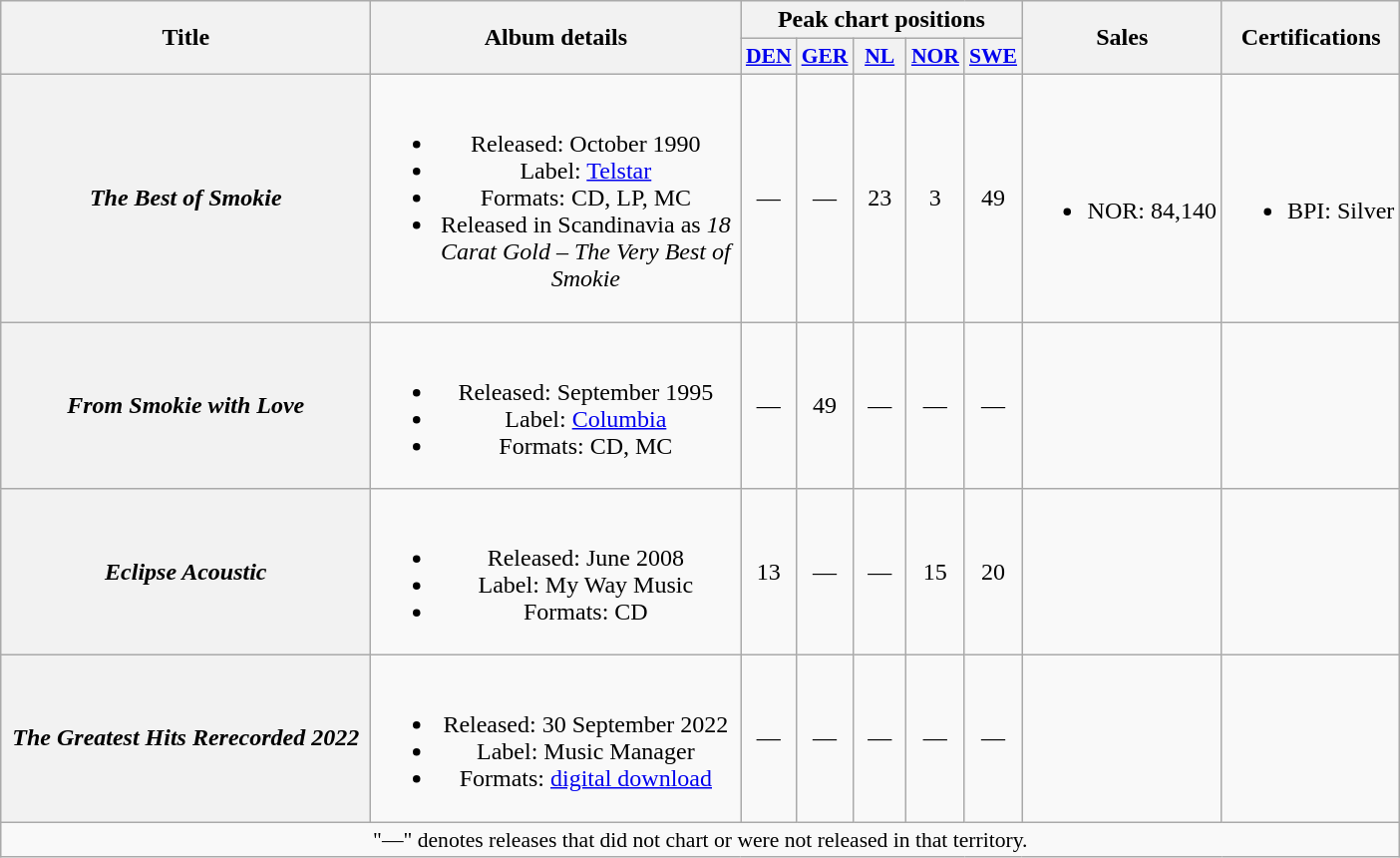<table class="wikitable plainrowheaders" style="text-align:center;">
<tr>
<th rowspan="2" scope="col" style="width:15em;">Title</th>
<th rowspan="2" scope="col" style="width:15em;">Album details</th>
<th colspan="5">Peak chart positions</th>
<th rowspan="2">Sales</th>
<th rowspan="2">Certifications</th>
</tr>
<tr>
<th scope="col" style="width:2em;font-size:90%;"><a href='#'>DEN</a><br></th>
<th scope="col" style="width:2em;font-size:90%;"><a href='#'>GER</a><br></th>
<th scope="col" style="width:2em;font-size:90%;"><a href='#'>NL</a><br></th>
<th scope="col" style="width:2em;font-size:90%;"><a href='#'>NOR</a><br></th>
<th scope="col" style="width:2em;font-size:90%;"><a href='#'>SWE</a><br></th>
</tr>
<tr>
<th scope="row"><em>The Best of Smokie</em></th>
<td><br><ul><li>Released: October 1990</li><li>Label: <a href='#'>Telstar</a></li><li>Formats: CD, LP, MC</li><li>Released in Scandinavia as <em>18 Carat Gold – The Very Best of Smokie</em></li></ul></td>
<td>—</td>
<td>—</td>
<td>23</td>
<td>3</td>
<td>49</td>
<td><br><ul><li>NOR: 84,140</li></ul></td>
<td><br><ul><li>BPI: Silver</li></ul></td>
</tr>
<tr>
<th scope="row"><em>From Smokie with Love</em></th>
<td><br><ul><li>Released: September 1995</li><li>Label: <a href='#'>Columbia</a></li><li>Formats: CD, MC</li></ul></td>
<td>—</td>
<td>49</td>
<td>—</td>
<td>—</td>
<td>—</td>
<td></td>
<td></td>
</tr>
<tr>
<th scope="row"><em>Eclipse Acoustic</em></th>
<td><br><ul><li>Released: June 2008</li><li>Label: My Way Music</li><li>Formats: CD</li></ul></td>
<td>13</td>
<td>—</td>
<td>—</td>
<td>15</td>
<td>20</td>
<td></td>
<td></td>
</tr>
<tr>
<th scope="row"><em>The Greatest Hits Rerecorded 2022</em></th>
<td><br><ul><li>Released: 30 September 2022</li><li>Label: Music Manager</li><li>Formats: <a href='#'>digital download</a></li></ul></td>
<td>—</td>
<td>—</td>
<td>—</td>
<td>—</td>
<td>—</td>
<td></td>
<td></td>
</tr>
<tr>
<td colspan="9" style="font-size:90%">"—" denotes releases that did not chart or were not released in that territory.</td>
</tr>
</table>
